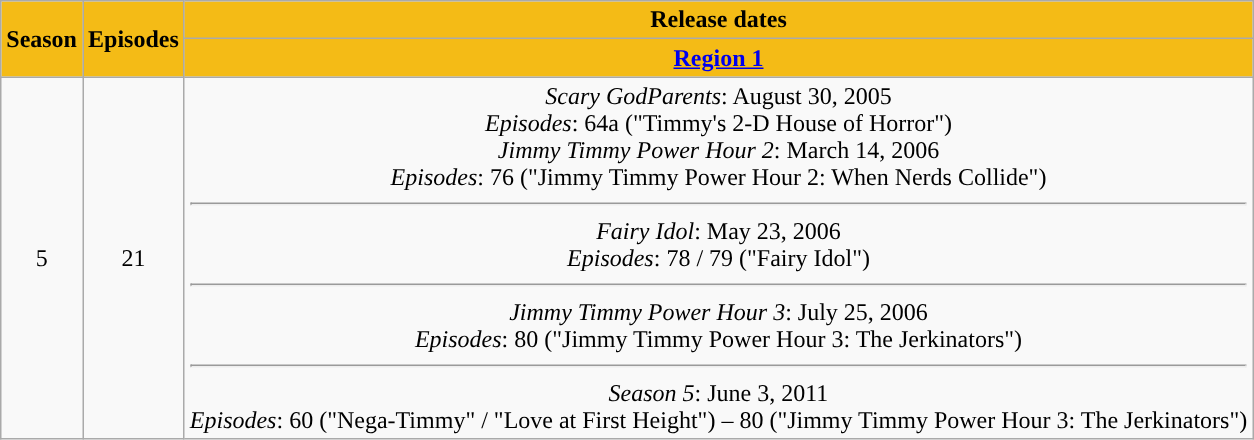<table class="wikitable" style="text-align: center;">
<tr>
<th rowspan=2 style="background:#f4bb16;color:#">Season</th>
<th rowspan=2 style="background:#f4bb16;color:#">Episodes</th>
<th colspan=2 style="background:#f4bb16;color:#">Release dates</th>
</tr>
<tr>
<th style="background:#f4bb16;color:#"><a href='#'>Region 1</a></th>
</tr>
<tr>
<td>5</td>
<td>21</td>
<td><em>Scary GodParents</em>: August 30, 2005<br><em>Episodes</em>: 64a ("Timmy's 2-D House of Horror")<br><em>Jimmy Timmy Power Hour 2</em>: March 14, 2006<br><em>Episodes</em>: 76 ("Jimmy Timmy Power Hour 2: When Nerds Collide")<hr><em>Fairy Idol</em>: May 23, 2006<br><em>Episodes</em>: 78 / 79 ("Fairy Idol")<hr><em>Jimmy Timmy Power Hour 3</em>: July 25, 2006<br><em>Episodes</em>: 80 ("Jimmy Timmy Power Hour 3: The Jerkinators")<hr><em>Season 5</em>: June 3, 2011<br><em>Episodes</em>: 60 ("Nega-Timmy" / "Love at First Height") – 80 ("Jimmy Timmy Power Hour 3: The Jerkinators")</td>
</tr>
</table>
